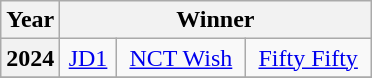<table class="wikitable plainrowheaders" style="text-align:center">
<tr>
<th scope="col">Year</th>
<th scope="col" width="200" colspan='3'>Winner</th>
</tr>
<tr>
<th scope="row">2024</th>
<td><a href='#'>JD1</a></td>
<td><a href='#'>NCT Wish</a></td>
<td><a href='#'>Fifty Fifty</a></td>
</tr>
<tr>
</tr>
</table>
